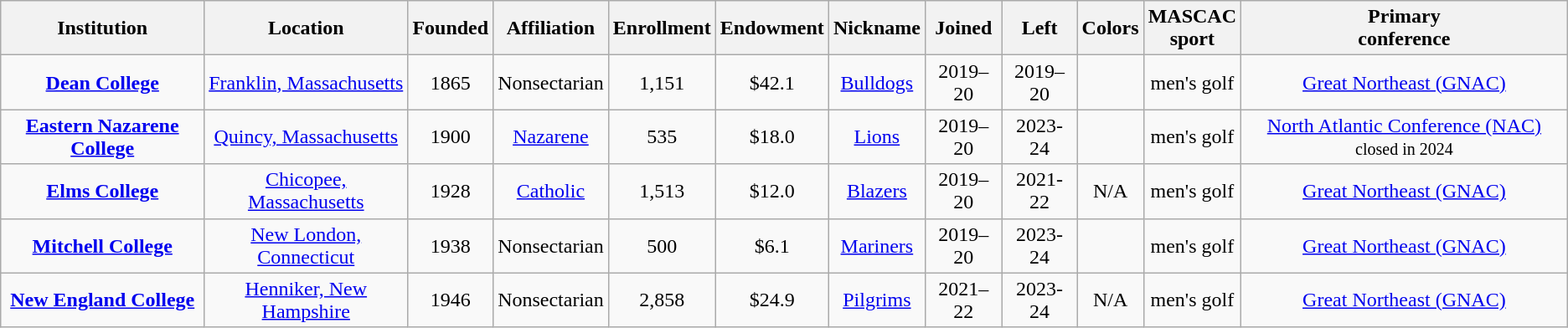<table class="sortable wikitable" style="text-align:center;">
<tr>
<th>Institution</th>
<th>Location</th>
<th>Founded</th>
<th>Affiliation</th>
<th>Enrollment</th>
<th>Endowment</th>
<th>Nickname</th>
<th>Joined</th>
<th>Left</th>
<th>Colors</th>
<th>MASCAC<br>sport</th>
<th>Primary<br>conference</th>
</tr>
<tr>
<td><strong><a href='#'>Dean College</a></strong></td>
<td><a href='#'>Franklin, Massachusetts</a></td>
<td>1865</td>
<td>Nonsectarian</td>
<td>1,151</td>
<td>$42.1</td>
<td><a href='#'>Bulldogs</a></td>
<td>2019–20</td>
<td>2019–20</td>
<td> </td>
<td>men's golf</td>
<td><a href='#'>Great Northeast (GNAC)</a></td>
</tr>
<tr>
<td><strong><a href='#'>Eastern Nazarene College</a></strong></td>
<td><a href='#'>Quincy, Massachusetts</a></td>
<td>1900</td>
<td><a href='#'>Nazarene</a></td>
<td>535</td>
<td>$18.0</td>
<td><a href='#'>Lions</a></td>
<td>2019–20</td>
<td>2023-24</td>
<td></td>
<td>men's golf</td>
<td><a href='#'>North Atlantic Conference (NAC)</a> <small>closed in 2024</small></td>
</tr>
<tr>
<td><strong><a href='#'>Elms College</a></strong></td>
<td><a href='#'>Chicopee, Massachusetts</a></td>
<td>1928</td>
<td><a href='#'>Catholic</a><br></td>
<td>1,513</td>
<td>$12.0</td>
<td><a href='#'>Blazers</a></td>
<td>2019–20</td>
<td>2021-22</td>
<td>N/A</td>
<td>men's golf</td>
<td><a href='#'>Great Northeast (GNAC)</a></td>
</tr>
<tr>
<td><strong><a href='#'>Mitchell College</a></strong></td>
<td><a href='#'>New London, Connecticut</a></td>
<td>1938</td>
<td>Nonsectarian</td>
<td>500</td>
<td>$6.1</td>
<td><a href='#'>Mariners</a></td>
<td>2019–20</td>
<td>2023-24</td>
<td></td>
<td>men's golf</td>
<td><a href='#'>Great Northeast (GNAC)</a></td>
</tr>
<tr>
<td><strong><a href='#'>New England College</a></strong></td>
<td><a href='#'>Henniker, New Hampshire</a></td>
<td>1946</td>
<td>Nonsectarian</td>
<td>2,858</td>
<td>$24.9</td>
<td><a href='#'>Pilgrims</a></td>
<td>2021–22</td>
<td>2023-24</td>
<td>N/A</td>
<td>men's golf</td>
<td><a href='#'>Great Northeast (GNAC)</a></td>
</tr>
</table>
